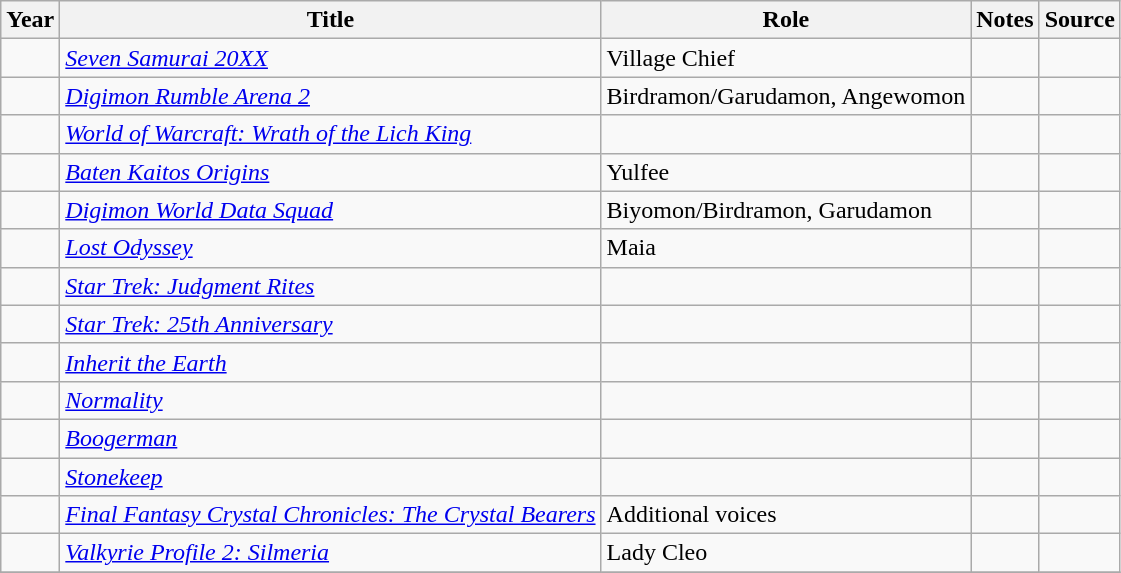<table class="wikitable sortable plainrowheaders">
<tr>
<th>Year</th>
<th>Title</th>
<th>Role</th>
<th class="unsortable">Notes</th>
<th class="unsortable">Source</th>
</tr>
<tr>
<td></td>
<td><em><a href='#'>Seven Samurai 20XX</a></em></td>
<td>Village Chief</td>
<td></td>
<td></td>
</tr>
<tr>
<td></td>
<td><em><a href='#'>Digimon Rumble Arena 2</a></em></td>
<td>Birdramon/Garudamon, Angewomon</td>
<td></td>
<td></td>
</tr>
<tr>
<td></td>
<td><em><a href='#'>World of Warcraft: Wrath of the Lich King</a></em></td>
<td></td>
<td></td>
<td></td>
</tr>
<tr>
<td></td>
<td><em><a href='#'>Baten Kaitos Origins</a></em></td>
<td>Yulfee</td>
<td></td>
</tr>
<tr>
<td></td>
<td><em><a href='#'>Digimon World Data Squad</a></em></td>
<td>Biyomon/Birdramon, Garudamon</td>
<td></td>
<td></td>
</tr>
<tr>
<td></td>
<td><em><a href='#'>Lost Odyssey</a></em></td>
<td>Maia</td>
<td></td>
<td></td>
</tr>
<tr>
<td></td>
<td><em><a href='#'>Star Trek: Judgment Rites</a></em></td>
<td></td>
<td></td>
<td></td>
</tr>
<tr>
<td></td>
<td><em><a href='#'>Star Trek: 25th Anniversary</a></em></td>
<td></td>
<td></td>
<td></td>
</tr>
<tr>
<td></td>
<td><em><a href='#'>Inherit the Earth</a></em></td>
<td></td>
<td></td>
<td></td>
</tr>
<tr>
<td></td>
<td><em><a href='#'>Normality</a></em></td>
<td></td>
<td></td>
<td></td>
</tr>
<tr>
<td></td>
<td><em><a href='#'>Boogerman</a></em></td>
<td></td>
<td></td>
<td></td>
</tr>
<tr>
<td></td>
<td><em><a href='#'>Stonekeep</a></em></td>
<td></td>
<td></td>
<td></td>
</tr>
<tr>
<td></td>
<td><em><a href='#'>Final Fantasy Crystal Chronicles: The Crystal Bearers</a></em></td>
<td>Additional voices</td>
<td></td>
<td></td>
</tr>
<tr>
<td></td>
<td><em><a href='#'>Valkyrie Profile 2: Silmeria</a></em></td>
<td>Lady Cleo</td>
<td></td>
<td></td>
</tr>
<tr>
</tr>
</table>
